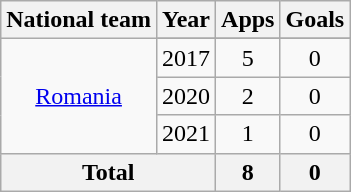<table class="wikitable" style="text-align: center">
<tr>
<th>National team</th>
<th>Year</th>
<th>Apps</th>
<th>Goals</th>
</tr>
<tr>
<td rowspan=4><a href='#'>Romania</a></td>
</tr>
<tr>
<td>2017</td>
<td>5</td>
<td>0</td>
</tr>
<tr>
<td>2020</td>
<td>2</td>
<td>0</td>
</tr>
<tr>
<td>2021</td>
<td>1</td>
<td>0</td>
</tr>
<tr>
<th colspan="2">Total</th>
<th>8</th>
<th>0</th>
</tr>
</table>
